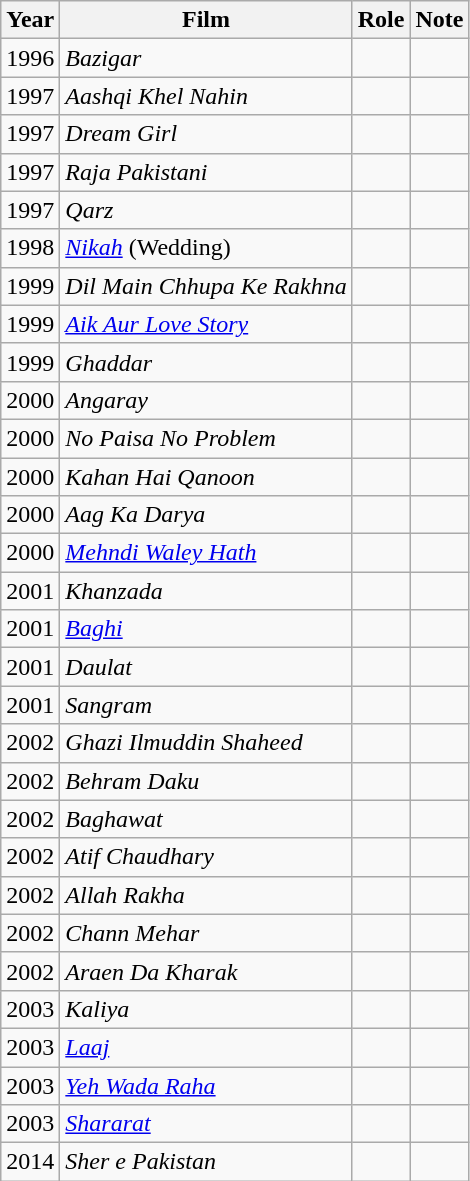<table class="wikitable sortable">
<tr>
<th>Year</th>
<th>Film</th>
<th>Role</th>
<th>Note</th>
</tr>
<tr>
<td>1996</td>
<td><em>Bazigar</em></td>
<td></td>
<td></td>
</tr>
<tr>
<td>1997</td>
<td><em>Aashqi Khel Nahin</em></td>
<td></td>
<td></td>
</tr>
<tr>
<td>1997</td>
<td><em>Dream Girl</em></td>
<td></td>
<td></td>
</tr>
<tr>
<td>1997</td>
<td><em>Raja Pakistani</em></td>
<td></td>
<td></td>
</tr>
<tr>
<td>1997</td>
<td><em>Qarz</em> </td>
<td></td>
<td></td>
</tr>
<tr>
<td>1998</td>
<td><em><a href='#'>Nikah</a></em> (Wedding)</td>
<td></td>
<td></td>
</tr>
<tr>
<td>1999</td>
<td><em>Dil Main Chhupa Ke Rakhna</em></td>
<td></td>
<td></td>
</tr>
<tr>
<td>1999</td>
<td><em><a href='#'>Aik Aur Love Story</a></em></td>
<td></td>
<td></td>
</tr>
<tr>
<td>1999</td>
<td><em>Ghaddar</em></td>
<td></td>
<td></td>
</tr>
<tr>
<td>2000</td>
<td><em>Angaray</em></td>
<td></td>
<td></td>
</tr>
<tr>
<td>2000</td>
<td><em>No Paisa No Problem</em></td>
<td></td>
<td></td>
</tr>
<tr>
<td>2000</td>
<td><em>Kahan Hai Qanoon</em></td>
<td></td>
<td></td>
</tr>
<tr>
<td>2000</td>
<td><em>Aag Ka Darya</em></td>
<td></td>
<td></td>
</tr>
<tr>
<td>2000</td>
<td><em><a href='#'>Mehndi Waley Hath</a></em></td>
<td></td>
<td></td>
</tr>
<tr>
<td>2001</td>
<td><em>Khanzada</em></td>
<td></td>
<td></td>
</tr>
<tr>
<td>2001</td>
<td><em><a href='#'>Baghi</a></em></td>
<td></td>
<td></td>
</tr>
<tr>
<td>2001</td>
<td><em>Daulat</em></td>
<td></td>
<td></td>
</tr>
<tr>
<td>2001</td>
<td><em>Sangram</em></td>
<td></td>
<td></td>
</tr>
<tr>
<td>2002</td>
<td><em>Ghazi Ilmuddin Shaheed</em></td>
<td></td>
<td></td>
</tr>
<tr>
<td>2002</td>
<td><em>Behram Daku</em></td>
<td></td>
<td></td>
</tr>
<tr>
<td>2002</td>
<td><em>Baghawat</em></td>
<td></td>
<td></td>
</tr>
<tr>
<td>2002</td>
<td><em>Atif Chaudhary</em></td>
<td></td>
<td></td>
</tr>
<tr>
<td>2002</td>
<td><em>Allah Rakha</em></td>
<td></td>
<td></td>
</tr>
<tr>
<td>2002</td>
<td><em>Chann Mehar</em></td>
<td></td>
<td></td>
</tr>
<tr>
<td>2002</td>
<td><em>Araen Da Kharak</em></td>
<td></td>
<td></td>
</tr>
<tr>
<td>2003</td>
<td><em>Kaliya</em></td>
<td></td>
<td></td>
</tr>
<tr>
<td>2003</td>
<td><em><a href='#'>Laaj</a></em></td>
<td></td>
<td></td>
</tr>
<tr>
<td>2003</td>
<td><em><a href='#'>Yeh Wada Raha</a></em></td>
<td></td>
<td></td>
</tr>
<tr>
<td>2003</td>
<td><em><a href='#'>Shararat</a></em></td>
<td></td>
<td></td>
</tr>
<tr>
<td>2014</td>
<td><em>Sher e Pakistan</em></td>
<td></td>
<td></td>
</tr>
</table>
